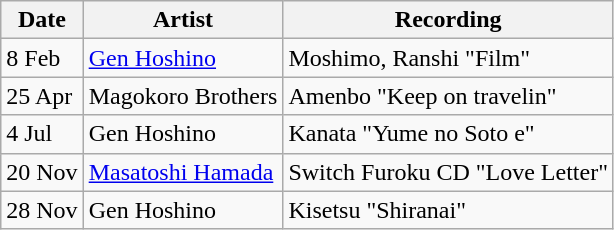<table class="wikitable">
<tr>
<th>Date</th>
<th>Artist</th>
<th>Recording</th>
</tr>
<tr>
<td>8 Feb</td>
<td><a href='#'>Gen Hoshino</a></td>
<td>Moshimo, Ranshi "Film"</td>
</tr>
<tr>
<td>25 Apr</td>
<td>Magokoro Brothers</td>
<td>Amenbo "Keep on travelin"</td>
</tr>
<tr>
<td>4 Jul</td>
<td>Gen Hoshino</td>
<td>Kanata "Yume no Soto e"</td>
</tr>
<tr>
<td>20 Nov</td>
<td><a href='#'>Masatoshi Hamada</a></td>
<td>Switch Furoku CD "Love Letter"</td>
</tr>
<tr>
<td>28 Nov</td>
<td>Gen Hoshino</td>
<td>Kisetsu "Shiranai"</td>
</tr>
</table>
